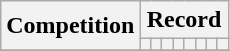<table class="wikitable" style="text-align: center">
<tr>
<th rowspan=2>Competition</th>
<th colspan=8>Record</th>
</tr>
<tr>
<th></th>
<th></th>
<th></th>
<th></th>
<th></th>
<th></th>
<th></th>
<th></th>
</tr>
<tr>
</tr>
</table>
